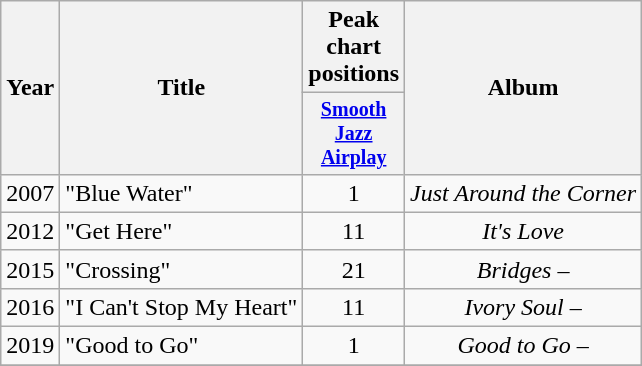<table class="wikitable" style="text-align:center";>
<tr>
<th rowspan="2">Year</th>
<th rowspan="2">Title</th>
<th colspan="1">Peak chart positions</th>
<th rowspan="2">Album</th>
</tr>
<tr style="font-size:smaller;">
<th style="width:50px;"><a href='#'>Smooth Jazz<br>Airplay</a><br></th>
</tr>
<tr>
<td>2007</td>
<td align="left">"Blue Water"</td>
<td>1</td>
<td><em>Just Around the Corner</em></td>
</tr>
<tr>
<td>2012</td>
<td align="left">"Get Here"</td>
<td>11</td>
<td><em>It's Love</em></td>
</tr>
<tr>
<td>2015</td>
<td align="left">"Crossing" <br></td>
<td>21</td>
<td><em>Bridges</em> – </td>
</tr>
<tr>
<td>2016</td>
<td align="left">"I Can't Stop My Heart" <br></td>
<td>11</td>
<td><em>Ivory Soul</em> – </td>
</tr>
<tr>
<td>2019</td>
<td align="left">"Good to Go" <br></td>
<td>1</td>
<td><em>Good to Go</em> – </td>
</tr>
<tr>
</tr>
</table>
